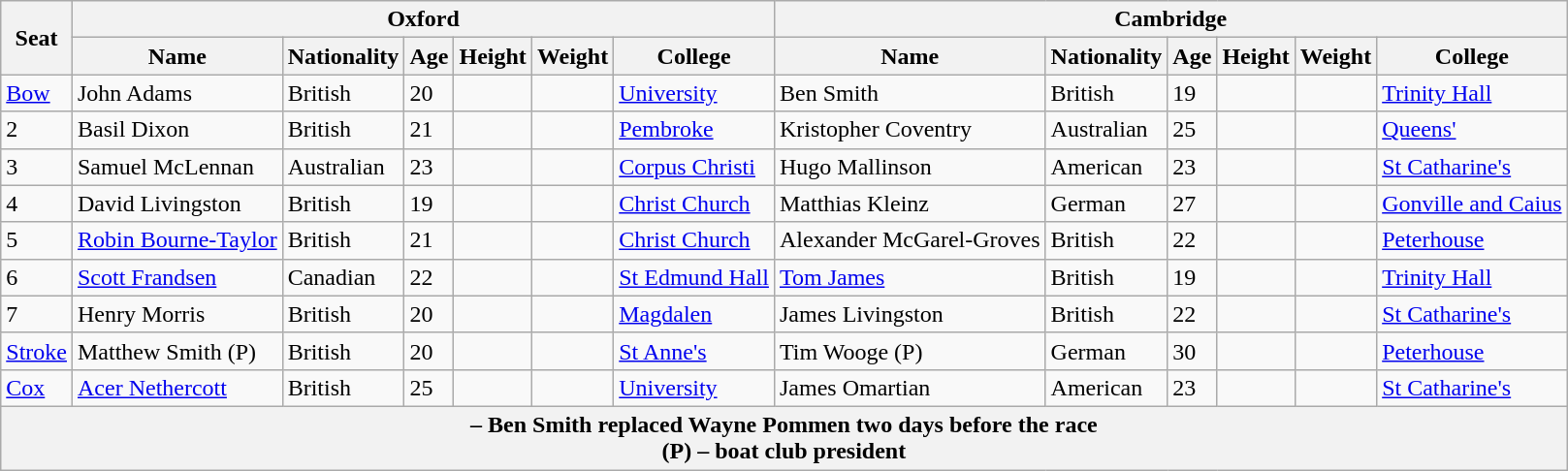<table class=wikitable>
<tr>
<th rowspan="2">Seat</th>
<th colspan="6">Oxford <br> </th>
<th colspan="6">Cambridge <br> </th>
</tr>
<tr>
<th>Name</th>
<th>Nationality</th>
<th>Age</th>
<th>Height</th>
<th>Weight</th>
<th>College</th>
<th>Name</th>
<th>Nationality</th>
<th>Age</th>
<th>Height</th>
<th>Weight</th>
<th>College</th>
</tr>
<tr>
<td><a href='#'>Bow</a></td>
<td>John Adams</td>
<td>British</td>
<td>20</td>
<td></td>
<td></td>
<td><a href='#'>University</a></td>
<td>Ben Smith</td>
<td>British</td>
<td>19</td>
<td></td>
<td></td>
<td><a href='#'>Trinity Hall</a></td>
</tr>
<tr>
<td>2</td>
<td>Basil Dixon</td>
<td>British</td>
<td>21</td>
<td></td>
<td></td>
<td><a href='#'>Pembroke</a></td>
<td>Kristopher Coventry</td>
<td>Australian</td>
<td>25</td>
<td></td>
<td></td>
<td><a href='#'>Queens'</a></td>
</tr>
<tr>
<td>3</td>
<td>Samuel McLennan</td>
<td>Australian</td>
<td>23</td>
<td></td>
<td></td>
<td><a href='#'>Corpus Christi</a></td>
<td>Hugo Mallinson</td>
<td>American</td>
<td>23</td>
<td></td>
<td></td>
<td><a href='#'>St Catharine's</a></td>
</tr>
<tr>
<td>4</td>
<td>David Livingston</td>
<td>British</td>
<td>19</td>
<td></td>
<td></td>
<td><a href='#'>Christ Church</a></td>
<td>Matthias Kleinz</td>
<td>German</td>
<td>27</td>
<td></td>
<td></td>
<td><a href='#'>Gonville and Caius</a></td>
</tr>
<tr>
<td>5</td>
<td><a href='#'>Robin Bourne-Taylor</a></td>
<td>British</td>
<td>21</td>
<td></td>
<td></td>
<td><a href='#'>Christ Church</a></td>
<td>Alexander McGarel-Groves</td>
<td>British</td>
<td>22</td>
<td></td>
<td></td>
<td><a href='#'>Peterhouse</a></td>
</tr>
<tr>
<td>6</td>
<td><a href='#'>Scott Frandsen</a></td>
<td>Canadian</td>
<td>22</td>
<td></td>
<td></td>
<td><a href='#'>St Edmund Hall</a></td>
<td><a href='#'>Tom James</a></td>
<td>British</td>
<td>19</td>
<td></td>
<td></td>
<td><a href='#'>Trinity Hall</a></td>
</tr>
<tr>
<td>7</td>
<td>Henry Morris</td>
<td>British</td>
<td>20</td>
<td></td>
<td></td>
<td><a href='#'>Magdalen</a></td>
<td>James Livingston</td>
<td>British</td>
<td>22</td>
<td></td>
<td></td>
<td><a href='#'>St Catharine's</a></td>
</tr>
<tr>
<td><a href='#'>Stroke</a></td>
<td>Matthew Smith (P)</td>
<td>British</td>
<td>20</td>
<td></td>
<td></td>
<td><a href='#'>St Anne's</a></td>
<td>Tim Wooge (P)</td>
<td>German</td>
<td>30</td>
<td></td>
<td></td>
<td><a href='#'>Peterhouse</a></td>
</tr>
<tr>
<td><a href='#'>Cox</a></td>
<td><a href='#'>Acer Nethercott</a></td>
<td>British</td>
<td>25</td>
<td></td>
<td></td>
<td><a href='#'>University</a></td>
<td>James Omartian</td>
<td>American</td>
<td>23</td>
<td></td>
<td></td>
<td><a href='#'>St Catharine's</a></td>
</tr>
<tr>
<th colspan="13"> – Ben Smith replaced Wayne Pommen two days before the race<br>(P) – boat club president</th>
</tr>
</table>
